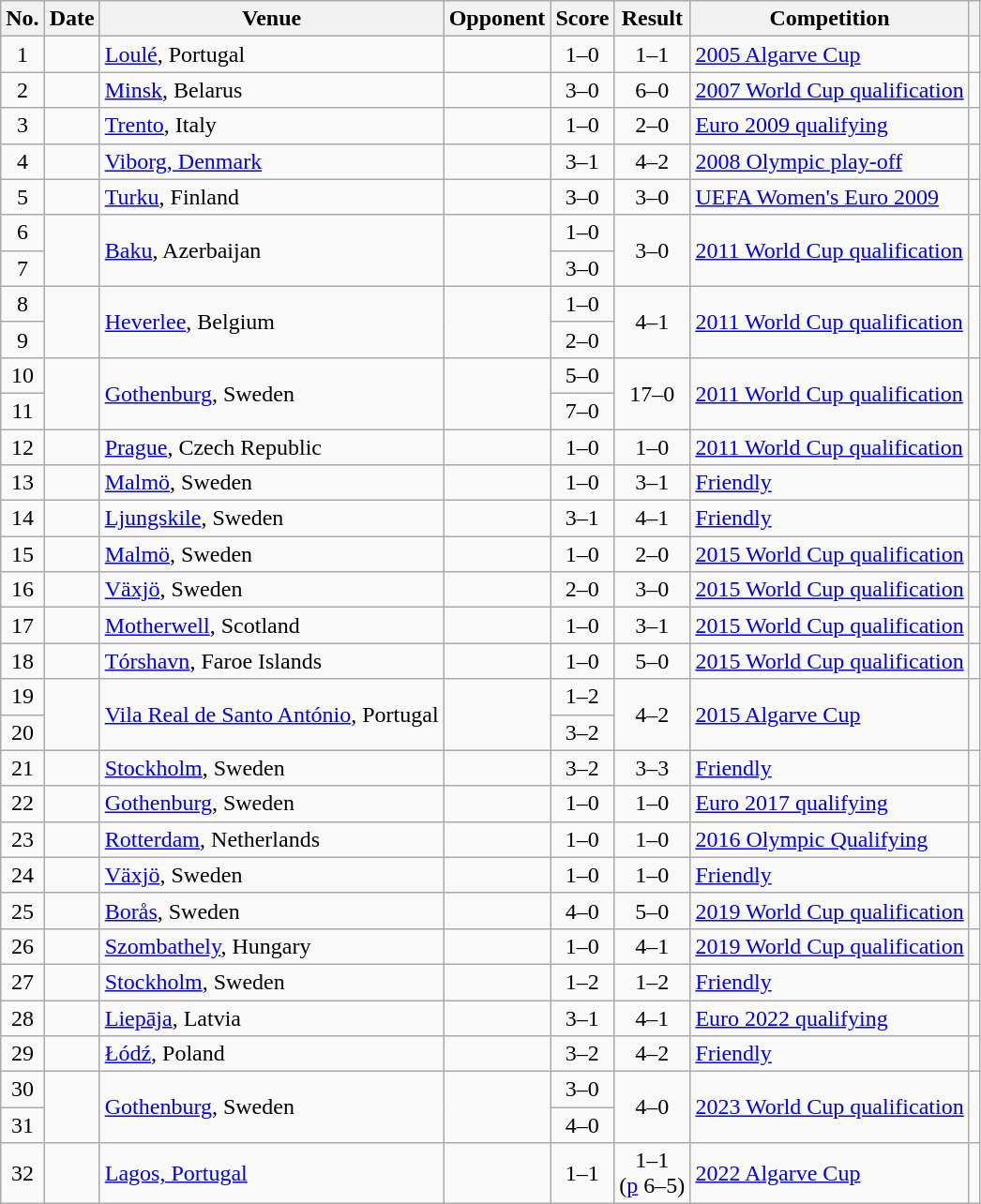<table class="wikitable sortable">
<tr>
<th scope="col">No.</th>
<th scope="col">Date</th>
<th scope="col">Venue</th>
<th scope="col">Opponent</th>
<th scope="col">Score</th>
<th scope="col">Result</th>
<th scope="col">Competition</th>
<th scope="col" class="unsortable"></th>
</tr>
<tr>
<td style="text-align:center">1</td>
<td></td>
<td><a href='#'>Loulé</a>, Portugal</td>
<td></td>
<td style="text-align:center">1–0</td>
<td style="text-align:center">1–1</td>
<td><a href='#'>2005 Algarve Cup</a></td>
<td></td>
</tr>
<tr>
<td style="text-align:center">2</td>
<td></td>
<td><a href='#'>Minsk</a>, Belarus</td>
<td></td>
<td style="text-align:center">3–0</td>
<td style="text-align:center">6–0</td>
<td><a href='#'>2007 World Cup qualification</a></td>
<td></td>
</tr>
<tr>
<td style="text-align:center">3</td>
<td></td>
<td><a href='#'>Trento</a>, Italy</td>
<td></td>
<td style="text-align:center">1–0</td>
<td style="text-align:center">2–0</td>
<td><a href='#'>Euro 2009 qualifying</a></td>
<td></td>
</tr>
<tr>
<td style="text-align:center">4</td>
<td></td>
<td><a href='#'>Viborg, Denmark</a></td>
<td></td>
<td style="text-align:center">3–1</td>
<td style="text-align:center">4–2</td>
<td><a href='#'>2008 Olympic play-off</a></td>
<td></td>
</tr>
<tr>
<td style="text-align:center">5</td>
<td></td>
<td><a href='#'>Turku</a>, Finland</td>
<td></td>
<td style="text-align:center">3–0</td>
<td style="text-align:center">3–0</td>
<td><a href='#'>UEFA Women's Euro 2009</a></td>
<td></td>
</tr>
<tr>
<td style="text-align:center">6</td>
<td rowspan="2"></td>
<td rowspan="2"><a href='#'>Baku</a>, Azerbaijan</td>
<td rowspan="2"></td>
<td style="text-align:center">1–0</td>
<td rowspan="2" style="text-align:center">3–0</td>
<td rowspan="2"><a href='#'>2011 World Cup qualification</a></td>
<td rowspan="2"></td>
</tr>
<tr>
<td style="text-align:center">7</td>
<td style="text-align:center">3–0</td>
</tr>
<tr>
<td style="text-align:center">8</td>
<td rowspan="2"></td>
<td rowspan="2"><a href='#'>Heverlee</a>, Belgium</td>
<td rowspan="2"></td>
<td style="text-align:center">1–0</td>
<td rowspan="2" style="text-align:center">4–1</td>
<td rowspan="2"><a href='#'>2011 World Cup qualification</a></td>
<td rowspan="2"></td>
</tr>
<tr>
<td style="text-align:center">9</td>
<td style="text-align:center">2–0</td>
</tr>
<tr>
<td style="text-align:center">10</td>
<td rowspan="2"></td>
<td rowspan="2"><a href='#'>Gothenburg</a>, Sweden</td>
<td rowspan="2"></td>
<td style="text-align:center">5–0</td>
<td rowspan="2" style="text-align:center">17–0</td>
<td rowspan="2"><a href='#'>2011 World Cup qualification</a></td>
<td rowspan="2"></td>
</tr>
<tr>
<td style="text-align:center">11</td>
<td style="text-align:center">7–0</td>
</tr>
<tr>
<td style="text-align:center">12</td>
<td></td>
<td><a href='#'>Prague</a>, Czech Republic</td>
<td></td>
<td style="text-align:center">1–0</td>
<td style="text-align:center">1–0</td>
<td><a href='#'>2011 World Cup qualification</a></td>
<td></td>
</tr>
<tr>
<td style="text-align:center">13</td>
<td></td>
<td><a href='#'>Malmö</a>, Sweden</td>
<td></td>
<td style="text-align:center">1–0</td>
<td style="text-align:center">3–1</td>
<td><a href='#'>Friendly</a></td>
<td></td>
</tr>
<tr>
<td style="text-align:center">14</td>
<td></td>
<td><a href='#'>Ljungskile</a>, Sweden</td>
<td></td>
<td style="text-align:center">3–1</td>
<td style="text-align:center">4–1</td>
<td><a href='#'>Friendly</a></td>
<td></td>
</tr>
<tr>
<td style="text-align:center">15</td>
<td></td>
<td><a href='#'>Malmö</a>, Sweden</td>
<td></td>
<td style="text-align:center">1–0</td>
<td style="text-align:center">2–0</td>
<td><a href='#'>2015 World Cup qualification</a></td>
<td></td>
</tr>
<tr>
<td style="text-align:center">16</td>
<td></td>
<td><a href='#'>Växjö</a>, Sweden</td>
<td></td>
<td style="text-align:center">2–0</td>
<td style="text-align:center">3–0</td>
<td><a href='#'>2015 World Cup qualification</a></td>
<td></td>
</tr>
<tr>
<td style="text-align:center">17</td>
<td></td>
<td><a href='#'>Motherwell</a>, Scotland</td>
<td></td>
<td style="text-align:center">1–0</td>
<td style="text-align:center">3–1</td>
<td><a href='#'>2015 World Cup qualification</a></td>
<td></td>
</tr>
<tr>
<td style="text-align:center">18</td>
<td></td>
<td><a href='#'>Tórshavn</a>, Faroe Islands</td>
<td></td>
<td style="text-align:center">1–0</td>
<td style="text-align:center">5–0</td>
<td><a href='#'>2015 World Cup qualification</a></td>
<td></td>
</tr>
<tr>
<td style="text-align:center">19</td>
<td rowspan="2"></td>
<td rowspan="2"><a href='#'>Vila Real de Santo António</a>, Portugal</td>
<td rowspan="2"></td>
<td style="text-align:center">1–2</td>
<td rowspan="2" style="text-align:center">4–2</td>
<td rowspan="2"><a href='#'>2015 Algarve Cup</a></td>
<td rowspan="2"></td>
</tr>
<tr>
<td style="text-align:center">20</td>
<td style="text-align:center">3–2</td>
</tr>
<tr>
<td style="text-align:center">21</td>
<td></td>
<td><a href='#'>Stockholm</a>, Sweden</td>
<td></td>
<td style="text-align:center">3–2</td>
<td style="text-align:center">3–3</td>
<td><a href='#'>Friendly</a></td>
<td></td>
</tr>
<tr>
<td style="text-align:center">22</td>
<td></td>
<td><a href='#'>Gothenburg</a>, Sweden</td>
<td></td>
<td style="text-align:center">1–0</td>
<td style="text-align:center">1–0</td>
<td><a href='#'>Euro 2017 qualifying</a></td>
<td></td>
</tr>
<tr>
<td style="text-align:center">23</td>
<td></td>
<td><a href='#'>Rotterdam</a>, Netherlands</td>
<td></td>
<td style="text-align:center">1–0</td>
<td style="text-align:center">1–0</td>
<td><a href='#'>2016 Olympic Qualifying</a></td>
<td></td>
</tr>
<tr>
<td style="text-align:center">24</td>
<td></td>
<td><a href='#'>Växjö</a>, Sweden</td>
<td></td>
<td style="text-align:center">1–0</td>
<td style="text-align:center">1–0</td>
<td><a href='#'>Friendly</a></td>
<td></td>
</tr>
<tr>
<td style="text-align:center">25</td>
<td></td>
<td><a href='#'>Borås</a>, Sweden</td>
<td></td>
<td style="text-align:center">4–0</td>
<td style="text-align:center">5–0</td>
<td><a href='#'>2019 World Cup qualification</a></td>
<td></td>
</tr>
<tr>
<td style="text-align:center">26</td>
<td></td>
<td><a href='#'>Szombathely</a>, Hungary</td>
<td></td>
<td style="text-align:center">1–0</td>
<td style="text-align:center">4–1</td>
<td><a href='#'>2019 World Cup qualification</a></td>
<td></td>
</tr>
<tr>
<td style="text-align:center">27</td>
<td></td>
<td><a href='#'>Stockholm</a>, Sweden</td>
<td></td>
<td style="text-align:center">1–2</td>
<td style="text-align:center">1–2</td>
<td><a href='#'>Friendly</a></td>
<td></td>
</tr>
<tr>
<td style="text-align:center">28</td>
<td></td>
<td><a href='#'>Liepāja</a>, Latvia</td>
<td></td>
<td style="text-align:center">3–1</td>
<td style="text-align:center">4–1</td>
<td><a href='#'>Euro 2022 qualifying</a></td>
<td></td>
</tr>
<tr>
<td style="text-align:center">29</td>
<td></td>
<td><a href='#'>Łódź</a>, Poland</td>
<td></td>
<td style="text-align:center">3–2</td>
<td style="text-align:center">4–2</td>
<td><a href='#'>Friendly</a></td>
<td></td>
</tr>
<tr>
<td style="text-align:center">30</td>
<td rowspan="2"></td>
<td rowspan="2"><a href='#'>Gothenburg</a>, Sweden</td>
<td rowspan="2"></td>
<td style="text-align:center">3–0</td>
<td rowspan="2" style="text-align:center">4–0</td>
<td rowspan="2"><a href='#'>2023 World Cup qualification</a></td>
<td rowspan="2"></td>
</tr>
<tr>
<td style="text-align:center">31</td>
<td style="text-align:center">4–0</td>
</tr>
<tr>
<td style="text-align:center">32</td>
<td></td>
<td><a href='#'>Lagos, Portugal</a></td>
<td></td>
<td style="text-align:center">1–1</td>
<td style="text-align:center">1–1<br>(<a href='#'>p</a> 6–5)</td>
<td><a href='#'>2022 Algarve Cup</a></td>
<td></td>
</tr>
</table>
